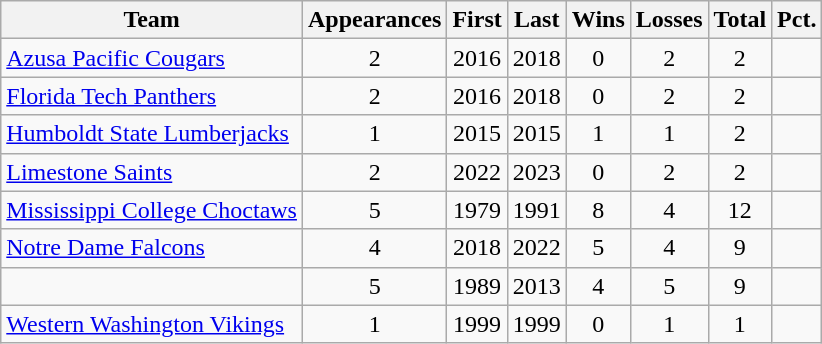<table class="wikitable sortable" style="text-align:center;">
<tr>
<th>Team</th>
<th>Appearances</th>
<th>First</th>
<th>Last</th>
<th>Wins</th>
<th>Losses</th>
<th>Total</th>
<th>Pct.</th>
</tr>
<tr>
<td style="text-align:left;"><a href='#'>Azusa Pacific Cougars</a></td>
<td>2</td>
<td>2016</td>
<td>2018</td>
<td>0</td>
<td>2</td>
<td>2</td>
<td></td>
</tr>
<tr>
<td style="text-align:left;"><a href='#'>Florida Tech Panthers</a></td>
<td>2</td>
<td>2016</td>
<td>2018</td>
<td>0</td>
<td>2</td>
<td>2</td>
<td></td>
</tr>
<tr>
<td style="text-align:left;"><a href='#'>Humboldt State Lumberjacks</a></td>
<td>1</td>
<td>2015</td>
<td>2015</td>
<td>1</td>
<td>1</td>
<td>2</td>
<td></td>
</tr>
<tr>
<td style="text-align:left;"><a href='#'>Limestone Saints</a></td>
<td>2</td>
<td>2022</td>
<td>2023</td>
<td>0</td>
<td>2</td>
<td>2</td>
<td></td>
</tr>
<tr>
<td style="text-align:left;"><a href='#'>Mississippi College Choctaws</a></td>
<td>5</td>
<td>1979</td>
<td>1991</td>
<td>8</td>
<td>4</td>
<td>12</td>
<td></td>
</tr>
<tr>
<td style="text-align:left;"><a href='#'>Notre Dame Falcons</a></td>
<td>4</td>
<td>2018</td>
<td>2022</td>
<td>5</td>
<td>4</td>
<td>9</td>
<td></td>
</tr>
<tr>
<td style="text-align:left;"></td>
<td>5</td>
<td>1989</td>
<td>2013</td>
<td>4</td>
<td>5</td>
<td>9</td>
<td></td>
</tr>
<tr>
<td style="text-align:left;"><a href='#'>Western Washington Vikings</a></td>
<td>1</td>
<td>1999</td>
<td>1999</td>
<td>0</td>
<td>1</td>
<td>1</td>
<td></td>
</tr>
</table>
